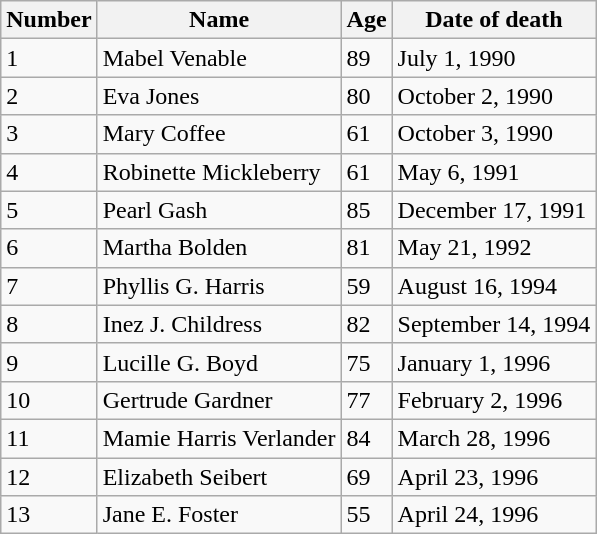<table class="wikitable sortable">
<tr>
<th>Number</th>
<th>Name</th>
<th>Age</th>
<th>Date of death</th>
</tr>
<tr>
<td>1</td>
<td>Mabel Venable</td>
<td>89</td>
<td>July 1, 1990</td>
</tr>
<tr>
<td>2</td>
<td>Eva Jones</td>
<td>80</td>
<td>October 2, 1990</td>
</tr>
<tr>
<td>3</td>
<td>Mary Coffee</td>
<td>61</td>
<td>October 3, 1990</td>
</tr>
<tr>
<td>4</td>
<td>Robinette Mickleberry</td>
<td>61</td>
<td>May 6, 1991</td>
</tr>
<tr>
<td>5</td>
<td>Pearl Gash</td>
<td>85</td>
<td>December 17, 1991</td>
</tr>
<tr>
<td>6</td>
<td>Martha Bolden</td>
<td>81</td>
<td>May 21, 1992</td>
</tr>
<tr>
<td>7</td>
<td>Phyllis G. Harris</td>
<td>59</td>
<td>August 16, 1994</td>
</tr>
<tr>
<td>8</td>
<td>Inez J. Childress</td>
<td>82</td>
<td>September 14, 1994</td>
</tr>
<tr>
<td>9</td>
<td>Lucille G. Boyd</td>
<td>75</td>
<td>January 1, 1996</td>
</tr>
<tr>
<td>10</td>
<td>Gertrude Gardner</td>
<td>77</td>
<td>February 2, 1996</td>
</tr>
<tr>
<td>11</td>
<td>Mamie Harris Verlander</td>
<td>84</td>
<td>March 28, 1996</td>
</tr>
<tr>
<td>12</td>
<td>Elizabeth Seibert</td>
<td>69</td>
<td>April 23, 1996</td>
</tr>
<tr>
<td>13</td>
<td>Jane E. Foster</td>
<td>55</td>
<td>April 24, 1996</td>
</tr>
</table>
